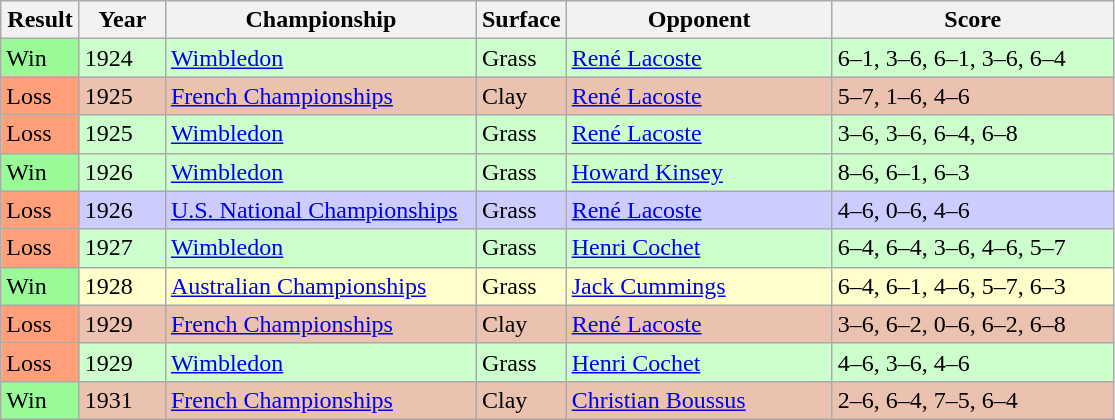<table class='sortable wikitable'>
<tr>
<th style="width:45px">Result</th>
<th style="width:50px">Year</th>
<th style="width:200px">Championship</th>
<th style="width:50px">Surface</th>
<th style="width:170px">Opponent</th>
<th style="width:180px" class="unsortable">Score</th>
</tr>
<tr style="background:#cfc;">
<td style="background:#98fb98;">Win</td>
<td>1924</td>
<td><a href='#'>Wimbledon</a></td>
<td>Grass</td>
<td> <a href='#'>René Lacoste</a></td>
<td>6–1, 3–6, 6–1, 3–6, 6–4</td>
</tr>
<tr style="background:#ebc2af;">
<td style="background:#ffa07a;">Loss</td>
<td>1925</td>
<td><a href='#'>French Championships</a></td>
<td>Clay</td>
<td> <a href='#'>René Lacoste</a></td>
<td>5–7, 1–6, 4–6</td>
</tr>
<tr style="background:#cfc;">
<td style="background:#ffa07a;">Loss</td>
<td>1925</td>
<td><a href='#'>Wimbledon</a></td>
<td>Grass</td>
<td> <a href='#'>René Lacoste</a></td>
<td>3–6, 3–6, 6–4, 6–8</td>
</tr>
<tr style="background:#cfc;">
<td style="background:#98fb98;">Win</td>
<td>1926</td>
<td><a href='#'>Wimbledon</a></td>
<td>Grass</td>
<td> <a href='#'>Howard Kinsey</a></td>
<td>8–6, 6–1, 6–3</td>
</tr>
<tr style="background:#ccf;">
<td style="background:#ffa07a;">Loss</td>
<td>1926</td>
<td><a href='#'>U.S. National Championships</a></td>
<td>Grass</td>
<td> <a href='#'>René Lacoste</a></td>
<td>4–6, 0–6, 4–6</td>
</tr>
<tr style="background:#cfc;">
<td style="background:#ffa07a;">Loss</td>
<td>1927</td>
<td><a href='#'>Wimbledon</a></td>
<td>Grass</td>
<td> <a href='#'>Henri Cochet</a></td>
<td>6–4, 6–4, 3–6, 4–6, 5–7</td>
</tr>
<tr style="background:#ffc;">
<td style="background:#98fb98;">Win</td>
<td>1928</td>
<td><a href='#'>Australian Championships</a></td>
<td>Grass</td>
<td> <a href='#'>Jack Cummings</a></td>
<td>6–4, 6–1, 4–6, 5–7, 6–3</td>
</tr>
<tr style="background:#ebc2af;">
<td style="background:#ffa07a;">Loss</td>
<td>1929</td>
<td><a href='#'>French Championships</a></td>
<td>Clay</td>
<td> <a href='#'>René Lacoste</a></td>
<td>3–6, 6–2, 0–6, 6–2, 6–8</td>
</tr>
<tr style="background:#cfc;">
<td style="background:#ffa07a;">Loss</td>
<td>1929</td>
<td><a href='#'>Wimbledon</a></td>
<td>Grass</td>
<td> <a href='#'>Henri Cochet</a></td>
<td>4–6, 3–6, 4–6</td>
</tr>
<tr style="background:#ebc2af;">
<td style="background:#98fb98;">Win</td>
<td>1931</td>
<td><a href='#'>French Championships</a></td>
<td>Clay</td>
<td> <a href='#'>Christian Boussus</a></td>
<td>2–6, 6–4, 7–5, 6–4</td>
</tr>
</table>
